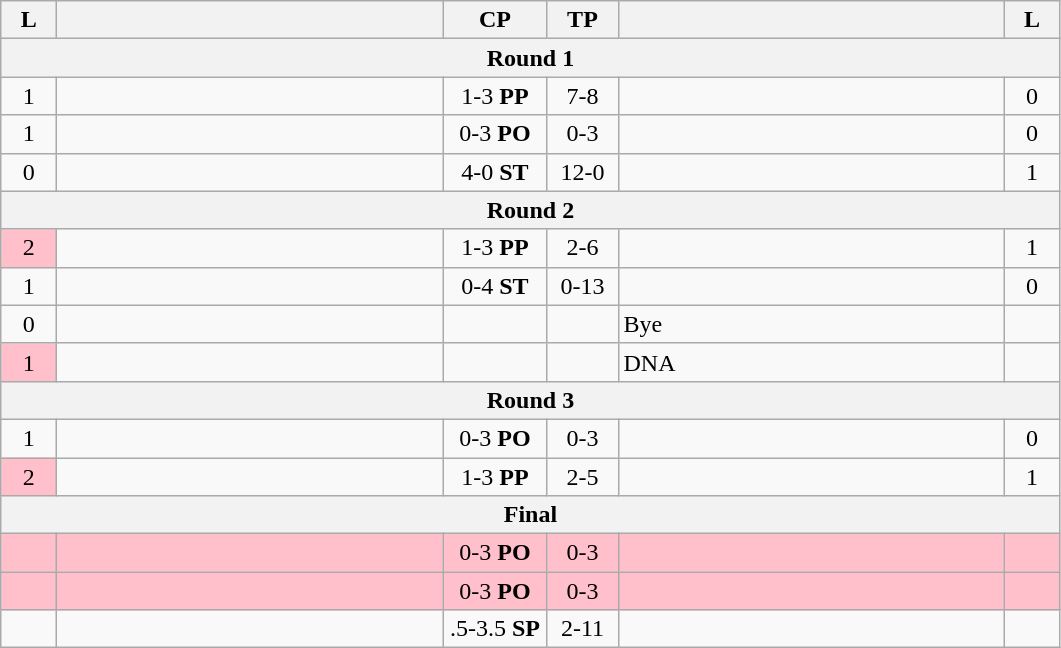<table class="wikitable" style="text-align: center;" |>
<tr>
<th width="30">L</th>
<th width="250"></th>
<th width="62">CP</th>
<th width="40">TP</th>
<th width="250"></th>
<th width="30">L</th>
</tr>
<tr>
<th colspan="7">Round 1</th>
</tr>
<tr>
<td>1</td>
<td style="text-align:left;"></td>
<td>1-3 <strong>PP</strong></td>
<td>7-8</td>
<td style="text-align:left;"><strong></strong></td>
<td>0</td>
</tr>
<tr>
<td>1</td>
<td style="text-align:left;"></td>
<td>0-3 <strong>PO</strong></td>
<td>0-3</td>
<td style="text-align:left;"><strong></strong></td>
<td>0</td>
</tr>
<tr>
<td>0</td>
<td style="text-align:left;"><strong></strong></td>
<td>4-0 <strong>ST</strong></td>
<td>12-0</td>
<td style="text-align:left;"></td>
<td>1</td>
</tr>
<tr>
<th colspan="7">Round 2</th>
</tr>
<tr>
<td bgcolor=pink>2</td>
<td style="text-align:left;"></td>
<td>1-3 <strong>PP</strong></td>
<td>2-6</td>
<td style="text-align:left;"><strong></strong></td>
<td>1</td>
</tr>
<tr>
<td>1</td>
<td style="text-align:left;"></td>
<td>0-4 <strong>ST</strong></td>
<td>0-13</td>
<td style="text-align:left;"><strong></strong></td>
<td>0</td>
</tr>
<tr>
<td>0</td>
<td style="text-align:left;"><strong></strong></td>
<td></td>
<td></td>
<td style="text-align:left;">Bye</td>
<td></td>
</tr>
<tr>
<td bgcolor=pink>1</td>
<td style="text-align:left;"></td>
<td></td>
<td></td>
<td style="text-align:left;">DNA</td>
<td></td>
</tr>
<tr>
<th colspan="7">Round 3</th>
</tr>
<tr>
<td>1</td>
<td style="text-align:left;"></td>
<td>0-3 <strong>PO</strong></td>
<td>0-3</td>
<td style="text-align:left;"><strong></strong></td>
<td>0</td>
</tr>
<tr>
<td bgcolor=pink>2</td>
<td style="text-align:left;"></td>
<td>1-3 <strong>PP</strong></td>
<td>2-5</td>
<td style="text-align:left;"><strong></strong></td>
<td>1</td>
</tr>
<tr>
<th colspan="7">Final</th>
</tr>
<tr bgcolor=#FFC0CB>
<td></td>
<td style="text-align:left;"></td>
<td>0-3 <strong>PO</strong></td>
<td>0-3</td>
<td style="text-align:left;"><strong></strong></td>
<td></td>
</tr>
<tr bgcolor=#FFC0CB>
<td></td>
<td style="text-align:left;"></td>
<td>0-3 <strong>PO</strong></td>
<td>0-3</td>
<td style="text-align:left;"><strong></strong></td>
<td></td>
</tr>
<tr>
<td></td>
<td style="text-align:left;"></td>
<td>.5-3.5 <strong>SP</strong></td>
<td>2-11</td>
<td style="text-align:left;"><strong></strong></td>
<td></td>
</tr>
</table>
